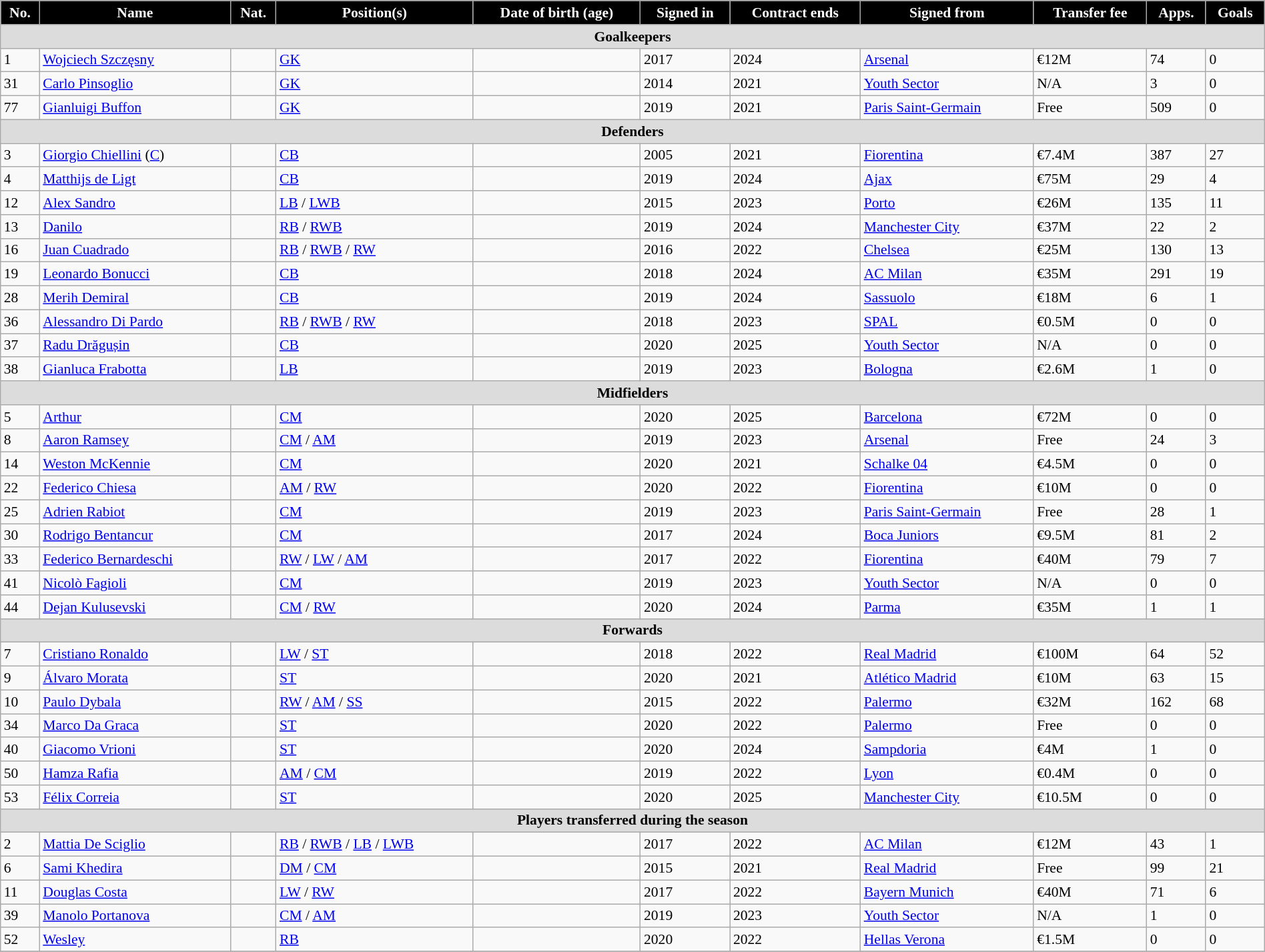<table class="wikitable" style="text-align:left; font-size:90%; width:100%;">
<tr>
<th style="background:#000; color:white; text-align:center;">No.</th>
<th style="background:#000; color:white; text-align:center;">Name</th>
<th style="background:#000; color:white; text-align:center;">Nat.</th>
<th style="background:#000; color:white; text-align:center;">Position(s)</th>
<th style="background:#000; color:white; text-align:center;">Date of birth (age)</th>
<th style="background:#000; color:white; text-align:center;">Signed in</th>
<th style="background:#000; color:white; text-align:center;">Contract ends</th>
<th style="background:#000; color:white; text-align:center;">Signed from</th>
<th style="background:#000; color:white; text-align:center;">Transfer fee</th>
<th style="background:#000; color:white; text-align:center;">Apps.</th>
<th style="background:#000; color:white; text-align:center;">Goals</th>
</tr>
<tr>
<th colspan=11 style="background:#dcdcdc; text-align:center;">Goalkeepers</th>
</tr>
<tr>
<td>1</td>
<td><a href='#'>Wojciech Szczęsny</a></td>
<td></td>
<td><a href='#'>GK</a></td>
<td></td>
<td>2017</td>
<td>2024</td>
<td> <a href='#'>Arsenal</a></td>
<td>€12M</td>
<td>74</td>
<td>0</td>
</tr>
<tr>
<td>31</td>
<td><a href='#'>Carlo Pinsoglio</a></td>
<td></td>
<td><a href='#'>GK</a></td>
<td></td>
<td>2014</td>
<td>2021</td>
<td> <a href='#'>Youth Sector</a></td>
<td>N/A</td>
<td>3</td>
<td>0</td>
</tr>
<tr>
<td>77</td>
<td><a href='#'>Gianluigi Buffon</a></td>
<td></td>
<td><a href='#'>GK</a></td>
<td></td>
<td>2019</td>
<td>2021</td>
<td> <a href='#'>Paris Saint-Germain</a></td>
<td>Free</td>
<td>509</td>
<td>0</td>
</tr>
<tr>
<th colspan=11 style="background:#dcdcdc; text-align:center;">Defenders</th>
</tr>
<tr>
<td>3</td>
<td><a href='#'>Giorgio Chiellini</a> (<a href='#'>C</a>)</td>
<td></td>
<td><a href='#'>CB</a></td>
<td></td>
<td>2005</td>
<td>2021</td>
<td> <a href='#'>Fiorentina</a></td>
<td>€7.4M</td>
<td>387</td>
<td>27</td>
</tr>
<tr>
<td>4</td>
<td><a href='#'>Matthijs de Ligt</a></td>
<td></td>
<td><a href='#'>CB</a></td>
<td></td>
<td>2019</td>
<td>2024</td>
<td> <a href='#'>Ajax</a></td>
<td>€75M</td>
<td>29</td>
<td>4</td>
</tr>
<tr>
<td>12</td>
<td><a href='#'>Alex Sandro</a></td>
<td></td>
<td><a href='#'>LB</a> / <a href='#'>LWB</a></td>
<td></td>
<td>2015</td>
<td>2023</td>
<td> <a href='#'>Porto</a></td>
<td>€26M</td>
<td>135</td>
<td>11</td>
</tr>
<tr>
<td>13</td>
<td><a href='#'>Danilo</a></td>
<td></td>
<td><a href='#'>RB</a> / <a href='#'>RWB</a></td>
<td></td>
<td>2019</td>
<td>2024</td>
<td> <a href='#'>Manchester City</a></td>
<td>€37M</td>
<td>22</td>
<td>2</td>
</tr>
<tr>
<td>16</td>
<td><a href='#'>Juan Cuadrado</a></td>
<td></td>
<td><a href='#'>RB</a> / <a href='#'>RWB</a> / <a href='#'>RW</a></td>
<td></td>
<td>2016</td>
<td>2022</td>
<td> <a href='#'>Chelsea</a></td>
<td>€25M</td>
<td>130</td>
<td>13</td>
</tr>
<tr>
<td>19</td>
<td><a href='#'>Leonardo Bonucci</a></td>
<td></td>
<td><a href='#'>CB</a></td>
<td></td>
<td>2018</td>
<td>2024</td>
<td> <a href='#'>AC Milan</a></td>
<td>€35M</td>
<td>291</td>
<td>19</td>
</tr>
<tr>
<td>28</td>
<td><a href='#'>Merih Demiral</a></td>
<td></td>
<td><a href='#'>CB</a></td>
<td></td>
<td>2019</td>
<td>2024</td>
<td> <a href='#'>Sassuolo</a></td>
<td>€18M</td>
<td>6</td>
<td>1</td>
</tr>
<tr>
<td>36</td>
<td><a href='#'>Alessandro Di Pardo</a></td>
<td></td>
<td><a href='#'>RB</a> / <a href='#'>RWB</a> / <a href='#'>RW</a></td>
<td></td>
<td>2018</td>
<td>2023</td>
<td> <a href='#'>SPAL</a></td>
<td>€0.5M</td>
<td>0</td>
<td>0</td>
</tr>
<tr>
<td>37</td>
<td><a href='#'>Radu Drăgușin</a></td>
<td></td>
<td><a href='#'>CB</a></td>
<td></td>
<td>2020</td>
<td>2025</td>
<td> <a href='#'>Youth Sector</a></td>
<td>N/A</td>
<td>0</td>
<td>0</td>
</tr>
<tr>
<td>38</td>
<td><a href='#'>Gianluca Frabotta</a></td>
<td></td>
<td><a href='#'>LB</a></td>
<td></td>
<td>2019</td>
<td>2023</td>
<td> <a href='#'>Bologna</a></td>
<td>€2.6M</td>
<td>1</td>
<td>0</td>
</tr>
<tr>
<th colspan=11 style="background:#dcdcdc; text-align:center;">Midfielders</th>
</tr>
<tr>
<td>5</td>
<td><a href='#'>Arthur</a></td>
<td></td>
<td><a href='#'>CM</a></td>
<td></td>
<td>2020</td>
<td>2025</td>
<td> <a href='#'>Barcelona</a></td>
<td>€72M</td>
<td>0</td>
<td>0</td>
</tr>
<tr>
<td>8</td>
<td><a href='#'>Aaron Ramsey</a></td>
<td></td>
<td><a href='#'>CM</a> /  <a href='#'>AM</a></td>
<td></td>
<td>2019</td>
<td>2023</td>
<td> <a href='#'>Arsenal</a></td>
<td>Free</td>
<td>24</td>
<td>3</td>
</tr>
<tr>
<td>14</td>
<td><a href='#'>Weston McKennie</a></td>
<td></td>
<td><a href='#'>CM</a></td>
<td></td>
<td>2020</td>
<td>2021</td>
<td> <a href='#'>Schalke 04</a></td>
<td>€4.5M</td>
<td>0</td>
<td>0</td>
</tr>
<tr>
<td>22</td>
<td><a href='#'>Federico Chiesa</a></td>
<td></td>
<td><a href='#'>AM</a> / <a href='#'>RW</a></td>
<td></td>
<td>2020</td>
<td>2022</td>
<td> <a href='#'>Fiorentina</a></td>
<td>€10M</td>
<td>0</td>
<td>0</td>
</tr>
<tr>
<td>25</td>
<td><a href='#'>Adrien Rabiot</a></td>
<td></td>
<td><a href='#'>CM</a></td>
<td></td>
<td>2019</td>
<td>2023</td>
<td> <a href='#'>Paris Saint-Germain</a></td>
<td>Free</td>
<td>28</td>
<td>1</td>
</tr>
<tr>
<td>30</td>
<td><a href='#'>Rodrigo Bentancur</a></td>
<td></td>
<td><a href='#'>CM</a></td>
<td></td>
<td>2017</td>
<td>2024</td>
<td> <a href='#'>Boca Juniors</a></td>
<td>€9.5M</td>
<td>81</td>
<td>2</td>
</tr>
<tr>
<td>33</td>
<td><a href='#'>Federico Bernardeschi</a></td>
<td></td>
<td><a href='#'>RW</a> / <a href='#'>LW</a> / <a href='#'>AM</a></td>
<td></td>
<td>2017</td>
<td>2022</td>
<td> <a href='#'>Fiorentina</a></td>
<td>€40M</td>
<td>79</td>
<td>7</td>
</tr>
<tr>
<td>41</td>
<td><a href='#'>Nicolò Fagioli</a></td>
<td></td>
<td><a href='#'>CM</a></td>
<td></td>
<td>2019</td>
<td>2023</td>
<td> <a href='#'>Youth Sector</a></td>
<td>N/A</td>
<td>0</td>
<td>0</td>
</tr>
<tr>
<td>44</td>
<td><a href='#'>Dejan Kulusevski</a></td>
<td></td>
<td><a href='#'>CM</a> / <a href='#'>RW</a></td>
<td></td>
<td>2020</td>
<td>2024</td>
<td> <a href='#'>Parma</a></td>
<td>€35M</td>
<td>1</td>
<td>1</td>
</tr>
<tr>
<th colspan=11 style="background:#dcdcdc; text-align:center;">Forwards</th>
</tr>
<tr>
<td>7</td>
<td><a href='#'>Cristiano Ronaldo</a></td>
<td></td>
<td><a href='#'>LW</a> / <a href='#'>ST</a></td>
<td></td>
<td>2018</td>
<td>2022</td>
<td> <a href='#'>Real Madrid</a></td>
<td>€100M</td>
<td>64</td>
<td>52</td>
</tr>
<tr>
<td>9</td>
<td><a href='#'>Álvaro Morata</a></td>
<td></td>
<td><a href='#'>ST</a></td>
<td></td>
<td>2020</td>
<td>2021</td>
<td> <a href='#'>Atlético Madrid</a></td>
<td>€10M</td>
<td>63</td>
<td>15</td>
</tr>
<tr>
<td>10</td>
<td><a href='#'>Paulo Dybala</a></td>
<td></td>
<td><a href='#'>RW</a> / <a href='#'>AM</a> / <a href='#'>SS</a></td>
<td></td>
<td>2015</td>
<td>2022</td>
<td> <a href='#'>Palermo</a></td>
<td>€32M</td>
<td>162</td>
<td>68</td>
</tr>
<tr>
<td>34</td>
<td><a href='#'>Marco Da Graca</a></td>
<td></td>
<td><a href='#'>ST</a></td>
<td></td>
<td>2020</td>
<td>2022</td>
<td> <a href='#'>Palermo</a></td>
<td>Free</td>
<td>0</td>
<td>0</td>
</tr>
<tr>
<td>40</td>
<td><a href='#'>Giacomo Vrioni</a></td>
<td></td>
<td><a href='#'>ST</a></td>
<td></td>
<td>2020</td>
<td>2024</td>
<td> <a href='#'>Sampdoria</a></td>
<td>€4M</td>
<td>1</td>
<td>0</td>
</tr>
<tr>
<td>50</td>
<td><a href='#'>Hamza Rafia</a></td>
<td></td>
<td><a href='#'>AM</a> / <a href='#'>CM</a></td>
<td></td>
<td>2019</td>
<td>2022</td>
<td> <a href='#'>Lyon</a></td>
<td>€0.4M</td>
<td>0</td>
<td>0</td>
</tr>
<tr>
<td>53</td>
<td><a href='#'>Félix Correia</a></td>
<td></td>
<td><a href='#'>ST</a></td>
<td></td>
<td>2020</td>
<td>2025</td>
<td> <a href='#'>Manchester City</a></td>
<td>€10.5M</td>
<td>0</td>
<td>0</td>
</tr>
<tr>
<th colspan=11 style="background:#dcdcdc; text-align:center;">Players transferred during the season</th>
</tr>
<tr>
<td>2</td>
<td><a href='#'>Mattia De Sciglio</a></td>
<td></td>
<td><a href='#'>RB</a> / <a href='#'>RWB</a> / <a href='#'>LB</a> / <a href='#'>LWB</a></td>
<td></td>
<td>2017</td>
<td>2022</td>
<td> <a href='#'>AC Milan</a></td>
<td>€12M</td>
<td>43</td>
<td>1</td>
</tr>
<tr>
<td>6</td>
<td><a href='#'>Sami Khedira</a></td>
<td></td>
<td><a href='#'>DM</a> / <a href='#'>CM</a></td>
<td></td>
<td>2015</td>
<td>2021</td>
<td> <a href='#'>Real Madrid</a></td>
<td>Free</td>
<td>99</td>
<td>21</td>
</tr>
<tr>
<td>11</td>
<td><a href='#'>Douglas Costa</a></td>
<td></td>
<td><a href='#'>LW</a> / <a href='#'>RW</a></td>
<td></td>
<td>2017</td>
<td>2022</td>
<td> <a href='#'>Bayern Munich</a></td>
<td>€40M</td>
<td>71</td>
<td>6</td>
</tr>
<tr>
<td>39</td>
<td><a href='#'>Manolo Portanova</a></td>
<td></td>
<td><a href='#'>CM</a> / <a href='#'>AM</a></td>
<td></td>
<td>2019</td>
<td>2023</td>
<td> <a href='#'>Youth Sector</a></td>
<td>N/A</td>
<td>1</td>
<td>0</td>
</tr>
<tr>
<td>52</td>
<td><a href='#'>Wesley</a></td>
<td></td>
<td><a href='#'>RB</a></td>
<td></td>
<td>2020</td>
<td>2022</td>
<td> <a href='#'>Hellas Verona</a></td>
<td>€1.5M</td>
<td>0</td>
<td>0</td>
</tr>
<tr>
</tr>
</table>
